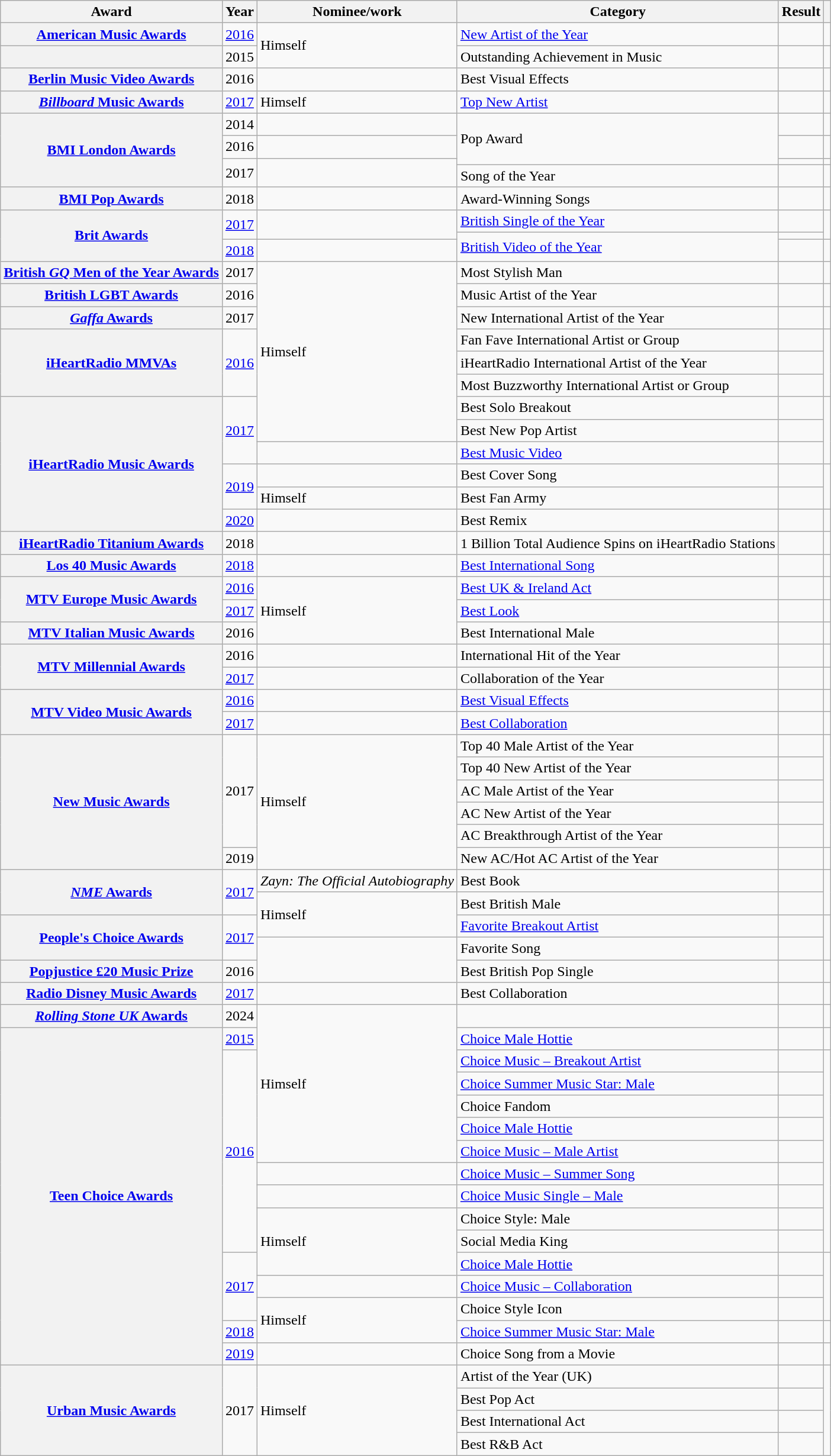<table class="wikitable sortable plainrowheaders">
<tr>
<th scope="col">Award</th>
<th scope="col">Year</th>
<th scope="col">Nominee/work</th>
<th scope="col">Category </th>
<th scope="col">Result</th>
<th scope="col" class="unsortable"></th>
</tr>
<tr>
<th scope="row"><a href='#'>American Music Awards</a></th>
<td><a href='#'>2016</a></td>
<td rowspan="2">Himself</td>
<td><a href='#'>New Artist of the Year</a></td>
<td></td>
<td style="text-align:center;"></td>
</tr>
<tr>
<th scope="row"></th>
<td>2015</td>
<td>Outstanding Achievement in Music</td>
<td></td>
<td style="text-align:center;"></td>
</tr>
<tr>
<th scope="row"><a href='#'>Berlin Music Video Awards</a></th>
<td>2016</td>
<td></td>
<td>Best Visual Effects</td>
<td></td>
<td style="text-align:center;"></td>
</tr>
<tr>
<th scope="row"><a href='#'><em>Billboard</em> Music Awards</a></th>
<td><a href='#'>2017</a></td>
<td>Himself</td>
<td><a href='#'>Top New Artist</a></td>
<td></td>
<td style="text-align:center;"></td>
</tr>
<tr>
<th scope="rowgroup" rowspan="4"><a href='#'>BMI London Awards</a></th>
<td>2014</td>
<td></td>
<td rowspan="3">Pop Award</td>
<td></td>
<td style="text-align:center;"></td>
</tr>
<tr>
<td>2016</td>
<td></td>
<td></td>
<td style="text-align:center;"></td>
</tr>
<tr>
<td rowspan="2">2017</td>
<td rowspan="2"></td>
<td></td>
<td style="text-align:center;"></td>
</tr>
<tr>
<td>Song of the Year</td>
<td></td>
<td style="text-align:center;"></td>
</tr>
<tr>
<th scope="row"><a href='#'>BMI Pop Awards</a></th>
<td>2018</td>
<td></td>
<td>Award-Winning Songs</td>
<td></td>
<td style="text-align:center;"></td>
</tr>
<tr>
<th scope="rowgroup" rowspan="3"><a href='#'>Brit Awards</a></th>
<td rowspan="2"><a href='#'>2017</a></td>
<td rowspan="2"></td>
<td><a href='#'>British Single of the Year</a></td>
<td></td>
<td style="text-align:center;" rowspan="2"></td>
</tr>
<tr>
<td rowspan="2"><a href='#'>British Video of the Year</a></td>
<td></td>
</tr>
<tr>
<td><a href='#'>2018</a></td>
<td></td>
<td></td>
<td style="text-align:center;"></td>
</tr>
<tr>
<th scope="row"><a href='#'>British <em>GQ</em> Men of the Year Awards</a></th>
<td>2017</td>
<td rowspan="8">Himself</td>
<td>Most Stylish Man</td>
<td></td>
<td style="text-align:center;"></td>
</tr>
<tr>
<th scope="row"><a href='#'>British LGBT Awards</a></th>
<td>2016</td>
<td>Music Artist of the Year</td>
<td></td>
<td style="text-align:center;"></td>
</tr>
<tr>
<th scope="row"><a href='#'><em>Gaffa</em> Awards</a></th>
<td>2017</td>
<td>New International Artist of the Year</td>
<td></td>
<td style="text-align:center;"></td>
</tr>
<tr>
<th scope="rowgroup" rowspan="3"><a href='#'>iHeartRadio MMVAs</a></th>
<td rowspan="3"><a href='#'>2016</a></td>
<td>Fan Fave International Artist or Group</td>
<td></td>
<td style="text-align:center;" rowspan="3"></td>
</tr>
<tr>
<td>iHeartRadio International Artist of the Year</td>
<td></td>
</tr>
<tr>
<td>Most Buzzworthy International Artist or Group</td>
<td></td>
</tr>
<tr>
<th scope="rowgroup" rowspan="6"><a href='#'>iHeartRadio Music Awards</a></th>
<td rowspan="3"><a href='#'>2017</a></td>
<td>Best Solo Breakout</td>
<td></td>
<td style="text-align:center;" rowspan="3"></td>
</tr>
<tr>
<td>Best New Pop Artist</td>
<td></td>
</tr>
<tr>
<td></td>
<td><a href='#'>Best Music Video</a></td>
<td></td>
</tr>
<tr>
<td rowspan="2"><a href='#'>2019</a></td>
<td></td>
<td>Best Cover Song</td>
<td></td>
<td style="text-align:center;" rowspan="2"></td>
</tr>
<tr>
<td>Himself</td>
<td>Best Fan Army</td>
<td></td>
</tr>
<tr>
<td><a href='#'>2020</a></td>
<td></td>
<td>Best Remix</td>
<td></td>
<td style="text-align:center;"></td>
</tr>
<tr>
<th scope="row"><a href='#'>iHeartRadio Titanium Awards</a></th>
<td>2018</td>
<td></td>
<td>1 Billion Total Audience Spins on iHeartRadio Stations</td>
<td></td>
<td style="text-align:center;"></td>
</tr>
<tr>
<th scope="row"><a href='#'>Los 40 Music Awards</a></th>
<td><a href='#'>2018</a></td>
<td></td>
<td><a href='#'>Best International Song</a></td>
<td></td>
<td style="text-align:center;"></td>
</tr>
<tr>
<th scope="rowgroup" rowspan="2"><a href='#'>MTV Europe Music Awards</a></th>
<td><a href='#'>2016</a></td>
<td rowspan="3">Himself</td>
<td><a href='#'>Best UK & Ireland Act</a></td>
<td></td>
<td style="text-align:center;"></td>
</tr>
<tr>
<td><a href='#'>2017</a></td>
<td><a href='#'>Best Look</a></td>
<td></td>
<td style="text-align:center;"></td>
</tr>
<tr>
<th scope="row"><a href='#'>MTV Italian Music Awards</a></th>
<td>2016</td>
<td>Best International Male</td>
<td></td>
<td style="text-align:center;"></td>
</tr>
<tr>
<th scope="rowgroup" rowspan="2"><a href='#'>MTV Millennial Awards</a></th>
<td>2016</td>
<td></td>
<td>International Hit of the Year</td>
<td></td>
<td style="text-align:center;"></td>
</tr>
<tr>
<td><a href='#'>2017</a></td>
<td></td>
<td>Collaboration of the Year</td>
<td></td>
<td style="text-align:center;"></td>
</tr>
<tr>
<th scope="rowgroup" rowspan="2"><a href='#'>MTV Video Music Awards</a></th>
<td><a href='#'>2016</a></td>
<td></td>
<td><a href='#'>Best Visual Effects</a></td>
<td></td>
<td style="text-align:center;"></td>
</tr>
<tr>
<td><a href='#'>2017</a></td>
<td></td>
<td><a href='#'>Best Collaboration</a></td>
<td></td>
<td style="text-align:center;"></td>
</tr>
<tr>
<th scope="rowgroup" rowspan="6"><a href='#'>New Music Awards</a></th>
<td rowspan="5">2017</td>
<td rowspan="6">Himself</td>
<td>Top 40 Male Artist of the Year</td>
<td></td>
<td style="text-align:center;" rowspan="5"></td>
</tr>
<tr>
<td>Top 40 New Artist of the Year</td>
<td></td>
</tr>
<tr>
<td>AC Male Artist of the Year</td>
<td></td>
</tr>
<tr>
<td>AC New Artist of the Year</td>
<td></td>
</tr>
<tr>
<td>AC Breakthrough Artist of the Year</td>
<td></td>
</tr>
<tr>
<td>2019</td>
<td>New AC/Hot AC Artist of the Year</td>
<td></td>
<td style="text-align:center;"></td>
</tr>
<tr>
<th scope="rowgroup" rowspan="2"><a href='#'><em>NME</em> Awards</a></th>
<td rowspan="2"><a href='#'>2017</a></td>
<td><em>Zayn: The Official Autobiography</em></td>
<td>Best Book</td>
<td></td>
<td style="text-align:center;" rowspan="2"></td>
</tr>
<tr>
<td rowspan="2">Himself</td>
<td>Best British Male</td>
<td></td>
</tr>
<tr>
<th scope="rowgroup" rowspan="2"><a href='#'>People's Choice Awards</a></th>
<td rowspan="2"><a href='#'>2017</a></td>
<td><a href='#'>Favorite Breakout Artist</a></td>
<td></td>
<td style="text-align:center;" rowspan="2"></td>
</tr>
<tr>
<td rowspan="2"></td>
<td>Favorite Song</td>
<td></td>
</tr>
<tr>
<th scope="row"><a href='#'>Popjustice £20 Music Prize</a></th>
<td>2016</td>
<td>Best British Pop Single</td>
<td></td>
<td style="text-align:center;"></td>
</tr>
<tr>
<th scope="row"><a href='#'>Radio Disney Music Awards</a></th>
<td><a href='#'>2017</a></td>
<td></td>
<td>Best Collaboration</td>
<td></td>
<td style="text-align:center;"></td>
</tr>
<tr>
<th scope="row"><a href='#'><em>Rolling Stone UK</em> Awards</a></th>
<td>2024</td>
<td rowspan="7">Himself</td>
<td></td>
<td></td>
<td style="text-align:center;"></td>
</tr>
<tr>
<th scope="rowgroup" rowspan="15"><a href='#'>Teen Choice Awards</a></th>
<td><a href='#'>2015</a></td>
<td><a href='#'>Choice Male Hottie</a></td>
<td></td>
<td style="text-align:center;"></td>
</tr>
<tr>
<td rowspan="9"><a href='#'>2016</a></td>
<td><a href='#'>Choice Music – Breakout Artist</a></td>
<td></td>
<td style="text-align:center;" rowspan="9"></td>
</tr>
<tr>
<td><a href='#'>Choice Summer Music Star: Male</a></td>
<td></td>
</tr>
<tr>
<td>Choice Fandom</td>
<td></td>
</tr>
<tr>
<td><a href='#'>Choice Male Hottie</a></td>
<td></td>
</tr>
<tr>
<td><a href='#'>Choice Music – Male Artist</a></td>
<td></td>
</tr>
<tr>
<td></td>
<td><a href='#'>Choice Music – Summer Song</a></td>
<td></td>
</tr>
<tr>
<td></td>
<td><a href='#'>Choice Music Single – Male</a></td>
<td></td>
</tr>
<tr>
<td rowspan="3">Himself</td>
<td>Choice Style: Male</td>
<td></td>
</tr>
<tr>
<td>Social Media King</td>
<td></td>
</tr>
<tr>
<td rowspan="3"><a href='#'>2017</a></td>
<td><a href='#'>Choice Male Hottie</a></td>
<td></td>
<td style="text-align:center;" rowspan="3"></td>
</tr>
<tr>
<td></td>
<td><a href='#'>Choice Music – Collaboration</a></td>
<td></td>
</tr>
<tr>
<td rowspan="2">Himself</td>
<td>Choice Style Icon</td>
<td></td>
</tr>
<tr>
<td><a href='#'>2018</a></td>
<td><a href='#'>Choice Summer Music Star: Male</a></td>
<td></td>
<td style="text-align:center;"></td>
</tr>
<tr>
<td><a href='#'>2019</a></td>
<td></td>
<td>Choice Song from a Movie</td>
<td></td>
<td style="text-align:center;"></td>
</tr>
<tr>
<th scope="rowgroup" rowspan="4"><a href='#'>Urban Music Awards</a></th>
<td rowspan="4">2017</td>
<td rowspan="4">Himself</td>
<td>Artist of the Year (UK)</td>
<td></td>
<td style="text-align:center;" rowspan="4"><br></td>
</tr>
<tr>
<td>Best Pop Act</td>
<td></td>
</tr>
<tr>
<td>Best International Act</td>
<td></td>
</tr>
<tr>
<td>Best R&B Act</td>
<td></td>
</tr>
</table>
